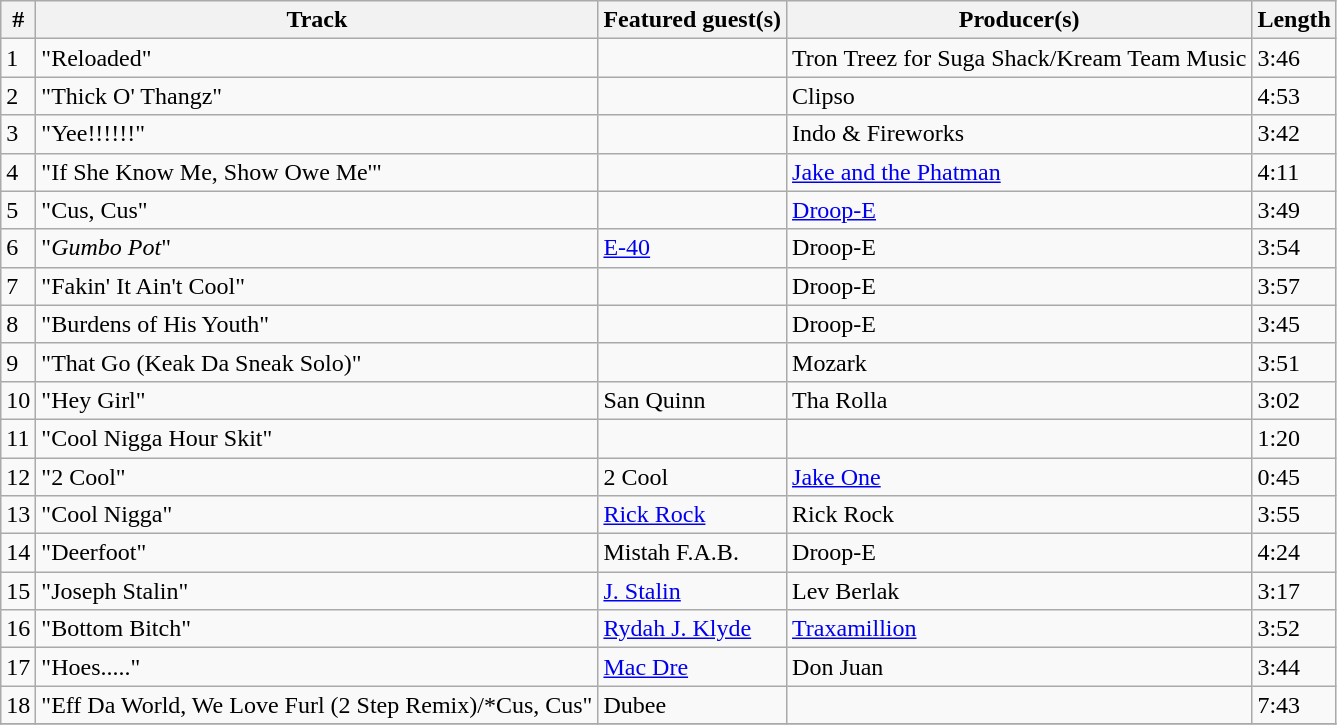<table class="wikitable">
<tr>
<th>#</th>
<th>Track</th>
<th>Featured guest(s)</th>
<th>Producer(s)</th>
<th>Length</th>
</tr>
<tr>
<td>1</td>
<td>"Reloaded"</td>
<td></td>
<td>Tron Treez for Suga Shack/Kream Team Music</td>
<td>3:46</td>
</tr>
<tr>
<td>2</td>
<td>"Thick O' Thangz"</td>
<td></td>
<td>Clipso</td>
<td>4:53</td>
</tr>
<tr>
<td>3</td>
<td>"Yee!!!!!!"</td>
<td></td>
<td>Indo & Fireworks</td>
<td>3:42</td>
</tr>
<tr>
<td>4</td>
<td>"If She Know Me, Show Owe Me'"</td>
<td></td>
<td><a href='#'>Jake and the Phatman</a></td>
<td>4:11</td>
</tr>
<tr>
<td>5</td>
<td>"Cus, Cus"</td>
<td></td>
<td><a href='#'>Droop-E</a></td>
<td>3:49</td>
</tr>
<tr>
<td>6</td>
<td>"<em>Gumbo Pot</em>"</td>
<td><a href='#'>E-40</a></td>
<td>Droop-E</td>
<td>3:54</td>
</tr>
<tr>
<td>7</td>
<td>"Fakin' It Ain't Cool"</td>
<td></td>
<td>Droop-E</td>
<td>3:57</td>
</tr>
<tr>
<td>8</td>
<td>"Burdens of His Youth"</td>
<td></td>
<td>Droop-E</td>
<td>3:45</td>
</tr>
<tr>
<td>9</td>
<td>"That Go (Keak Da Sneak Solo)"</td>
<td></td>
<td>Mozark</td>
<td>3:51</td>
</tr>
<tr>
<td>10</td>
<td>"Hey Girl"</td>
<td>San Quinn</td>
<td>Tha Rolla</td>
<td>3:02</td>
</tr>
<tr>
<td>11</td>
<td>"Cool Nigga Hour Skit"</td>
<td></td>
<td></td>
<td>1:20</td>
</tr>
<tr>
<td>12</td>
<td>"2 Cool"</td>
<td>2 Cool</td>
<td><a href='#'>Jake One</a></td>
<td>0:45</td>
</tr>
<tr>
<td>13</td>
<td>"Cool Nigga"</td>
<td><a href='#'>Rick Rock</a></td>
<td>Rick Rock</td>
<td>3:55</td>
</tr>
<tr>
<td>14</td>
<td>"Deerfoot"</td>
<td>Mistah F.A.B.</td>
<td>Droop-E</td>
<td>4:24</td>
</tr>
<tr>
<td>15</td>
<td>"Joseph Stalin"</td>
<td><a href='#'>J. Stalin</a></td>
<td>Lev Berlak</td>
<td>3:17</td>
</tr>
<tr>
<td>16</td>
<td>"Bottom Bitch"</td>
<td><a href='#'>Rydah J. Klyde</a></td>
<td><a href='#'>Traxamillion</a></td>
<td>3:52</td>
</tr>
<tr>
<td>17</td>
<td>"Hoes....."</td>
<td><a href='#'>Mac Dre</a></td>
<td>Don Juan</td>
<td>3:44</td>
</tr>
<tr>
<td>18</td>
<td>"Eff Da World, We Love Furl (2 Step Remix)/*Cus, Cus"</td>
<td>Dubee</td>
<td></td>
<td>7:43</td>
</tr>
<tr>
</tr>
</table>
